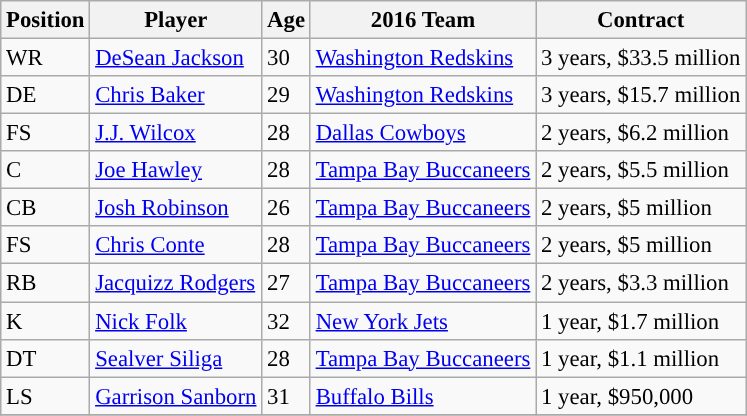<table class="wikitable" style="font-size: 95%; text-align: left">
<tr>
<th>Position</th>
<th>Player</th>
<th>Age</th>
<th>2016 Team</th>
<th>Contract</th>
</tr>
<tr>
<td>WR</td>
<td><a href='#'>DeSean Jackson</a></td>
<td>30</td>
<td><a href='#'>Washington Redskins</a></td>
<td>3 years, $33.5 million</td>
</tr>
<tr>
<td>DE</td>
<td><a href='#'>Chris Baker</a></td>
<td>29</td>
<td><a href='#'>Washington Redskins</a></td>
<td>3 years, $15.7 million</td>
</tr>
<tr>
<td>FS</td>
<td><a href='#'>J.J. Wilcox</a></td>
<td>28</td>
<td><a href='#'>Dallas Cowboys</a></td>
<td>2 years, $6.2 million</td>
</tr>
<tr>
<td>C</td>
<td><a href='#'>Joe Hawley</a></td>
<td>28</td>
<td><a href='#'>Tampa Bay Buccaneers</a></td>
<td>2 years, $5.5 million</td>
</tr>
<tr>
<td>CB</td>
<td><a href='#'>Josh Robinson</a></td>
<td>26</td>
<td><a href='#'>Tampa Bay Buccaneers</a></td>
<td>2 years, $5 million</td>
</tr>
<tr>
<td>FS</td>
<td><a href='#'>Chris Conte</a></td>
<td>28</td>
<td><a href='#'>Tampa Bay Buccaneers</a></td>
<td>2 years, $5 million</td>
</tr>
<tr>
<td>RB</td>
<td><a href='#'>Jacquizz Rodgers</a></td>
<td>27</td>
<td><a href='#'>Tampa Bay Buccaneers</a></td>
<td>2 years, $3.3 million</td>
</tr>
<tr>
<td>K</td>
<td><a href='#'>Nick Folk</a></td>
<td>32</td>
<td><a href='#'>New York Jets</a></td>
<td>1 year, $1.7 million</td>
</tr>
<tr>
<td>DT</td>
<td><a href='#'>Sealver Siliga</a></td>
<td>28</td>
<td><a href='#'>Tampa Bay Buccaneers</a></td>
<td>1 year, $1.1 million</td>
</tr>
<tr>
<td>LS</td>
<td><a href='#'>Garrison Sanborn</a></td>
<td>31</td>
<td><a href='#'>Buffalo Bills</a></td>
<td>1 year, $950,000</td>
</tr>
<tr>
</tr>
</table>
